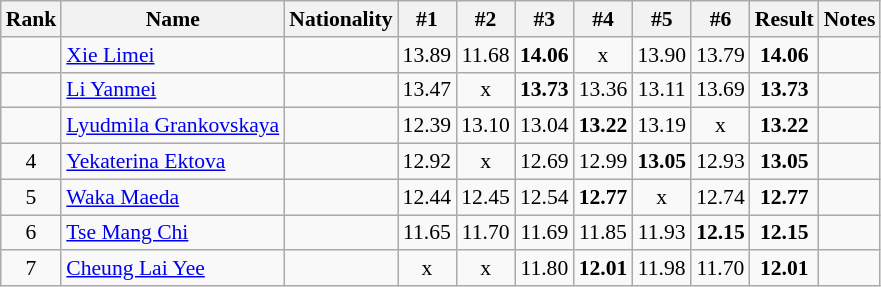<table class="wikitable sortable" style="text-align:center;font-size:90%">
<tr>
<th>Rank</th>
<th>Name</th>
<th>Nationality</th>
<th>#1</th>
<th>#2</th>
<th>#3</th>
<th>#4</th>
<th>#5</th>
<th>#6</th>
<th>Result</th>
<th>Notes</th>
</tr>
<tr>
<td></td>
<td align=left><a href='#'>Xie Limei</a></td>
<td align=left></td>
<td>13.89</td>
<td>11.68</td>
<td><strong>14.06</strong></td>
<td>x</td>
<td>13.90</td>
<td>13.79</td>
<td><strong>14.06</strong></td>
<td></td>
</tr>
<tr>
<td></td>
<td align=left><a href='#'>Li Yanmei</a></td>
<td align=left></td>
<td>13.47</td>
<td>x</td>
<td><strong>13.73</strong></td>
<td>13.36</td>
<td>13.11</td>
<td>13.69</td>
<td><strong>13.73</strong></td>
<td></td>
</tr>
<tr>
<td></td>
<td align=left><a href='#'>Lyudmila Grankovskaya</a></td>
<td align=left></td>
<td>12.39</td>
<td>13.10</td>
<td>13.04</td>
<td><strong>13.22</strong></td>
<td>13.19</td>
<td>x</td>
<td><strong>13.22</strong></td>
<td></td>
</tr>
<tr>
<td>4</td>
<td align=left><a href='#'>Yekaterina Ektova</a></td>
<td align=left></td>
<td>12.92</td>
<td>x</td>
<td>12.69</td>
<td>12.99</td>
<td><strong>13.05</strong></td>
<td>12.93</td>
<td><strong>13.05</strong></td>
<td></td>
</tr>
<tr>
<td>5</td>
<td align=left><a href='#'>Waka Maeda</a></td>
<td align=left></td>
<td>12.44</td>
<td>12.45</td>
<td>12.54</td>
<td><strong>12.77</strong></td>
<td>x</td>
<td>12.74</td>
<td><strong>12.77</strong></td>
<td></td>
</tr>
<tr>
<td>6</td>
<td align=left><a href='#'>Tse Mang Chi</a></td>
<td align=left></td>
<td>11.65</td>
<td>11.70</td>
<td>11.69</td>
<td>11.85</td>
<td>11.93</td>
<td><strong>12.15</strong></td>
<td><strong>12.15</strong></td>
<td></td>
</tr>
<tr>
<td>7</td>
<td align=left><a href='#'>Cheung Lai Yee</a></td>
<td align=left></td>
<td>x</td>
<td>x</td>
<td>11.80</td>
<td><strong>12.01</strong></td>
<td>11.98</td>
<td>11.70</td>
<td><strong>12.01</strong></td>
<td></td>
</tr>
</table>
